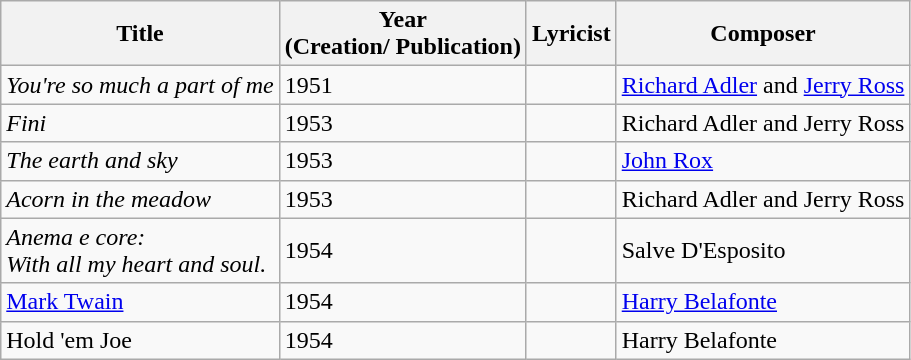<table class="wikitable">
<tr>
<th>Title</th>
<th>Year<br>(Creation/ Publication)</th>
<th>Lyricist</th>
<th>Composer</th>
</tr>
<tr>
<td><em>You're so much a part of me</em></td>
<td>1951</td>
<td></td>
<td><a href='#'>Richard Adler</a> and <a href='#'>Jerry Ross</a></td>
</tr>
<tr>
<td><em>Fini</em></td>
<td>1953</td>
<td></td>
<td>Richard Adler and Jerry Ross</td>
</tr>
<tr>
<td><em>The earth and sky</em></td>
<td>1953</td>
<td></td>
<td><a href='#'>John Rox</a></td>
</tr>
<tr>
<td><em>Acorn in the meadow</em></td>
<td>1953</td>
<td></td>
<td>Richard Adler and Jerry Ross</td>
</tr>
<tr>
<td><em>Anema e core:</em><br><em>With all my heart and soul.</em></td>
<td>1954</td>
<td><br></td>
<td>Salve D'Esposito</td>
</tr>
<tr>
<td><a href='#'>Mark Twain</a></td>
<td>1954</td>
<td></td>
<td><a href='#'>Harry Belafonte</a></td>
</tr>
<tr>
<td>Hold 'em Joe</td>
<td>1954</td>
<td></td>
<td>Harry Belafonte</td>
</tr>
</table>
